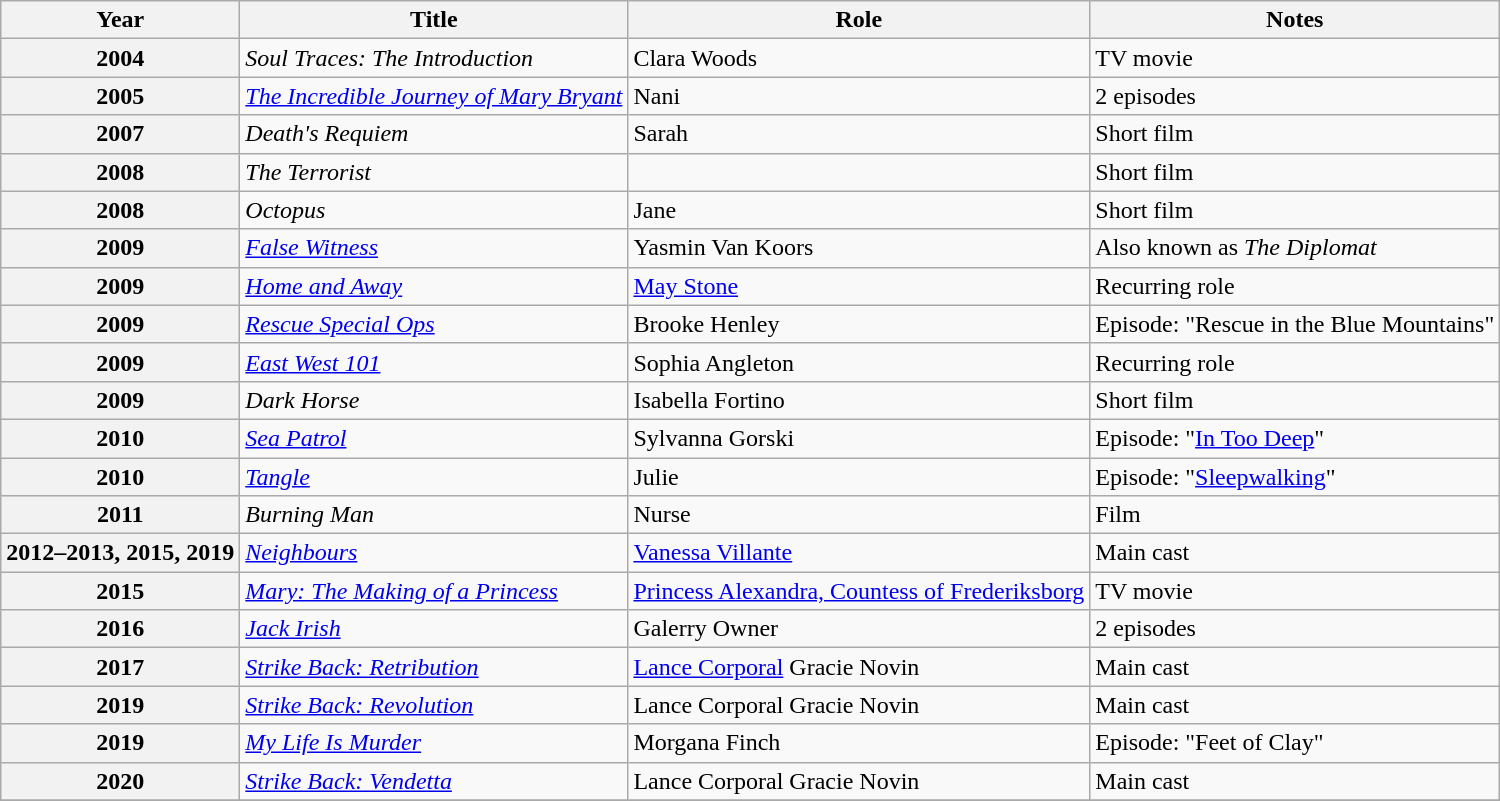<table class="wikitable sortable plainrowheaders">
<tr>
<th scope="col">Year</th>
<th scope="col">Title</th>
<th scope="col">Role</th>
<th scope="col" class="unsortable">Notes</th>
</tr>
<tr>
<th scope="row">2004</th>
<td><em>Soul Traces: The Introduction</em></td>
<td>Clara Woods</td>
<td>TV movie</td>
</tr>
<tr>
<th scope="row">2005</th>
<td><em><a href='#'>The Incredible Journey of Mary Bryant</a></em></td>
<td>Nani</td>
<td>2 episodes</td>
</tr>
<tr>
<th scope="row">2007</th>
<td><em>Death's Requiem</em></td>
<td>Sarah</td>
<td>Short film</td>
</tr>
<tr>
<th scope="row">2008</th>
<td><em>The Terrorist</em></td>
<td></td>
<td>Short film</td>
</tr>
<tr>
<th scope="row">2008</th>
<td><em>Octopus</em></td>
<td>Jane</td>
<td>Short film</td>
</tr>
<tr>
<th scope="row">2009</th>
<td><em><a href='#'>False Witness</a></em></td>
<td>Yasmin Van Koors</td>
<td>Also known as <em>The Diplomat</em></td>
</tr>
<tr>
<th scope="row">2009</th>
<td><em><a href='#'>Home and Away</a></em></td>
<td><a href='#'>May Stone</a></td>
<td>Recurring role</td>
</tr>
<tr>
<th scope="row">2009</th>
<td><em><a href='#'>Rescue Special Ops</a></em></td>
<td>Brooke Henley</td>
<td>Episode: "Rescue in the Blue Mountains"</td>
</tr>
<tr>
<th scope="row">2009</th>
<td><em><a href='#'>East West 101</a></em></td>
<td>Sophia Angleton</td>
<td>Recurring role</td>
</tr>
<tr>
<th scope="row">2009</th>
<td><em>Dark Horse</em></td>
<td>Isabella Fortino</td>
<td>Short film</td>
</tr>
<tr>
<th scope="row">2010</th>
<td><em><a href='#'>Sea Patrol</a></em></td>
<td>Sylvanna Gorski</td>
<td>Episode: "<a href='#'>In Too Deep</a>"</td>
</tr>
<tr>
<th scope="row">2010</th>
<td><em><a href='#'>Tangle</a></em></td>
<td>Julie</td>
<td>Episode: "<a href='#'>Sleepwalking</a>"</td>
</tr>
<tr>
<th scope="row">2011</th>
<td><em>Burning Man</em></td>
<td>Nurse</td>
<td>Film</td>
</tr>
<tr>
<th scope="row">2012–2013, 2015, 2019</th>
<td><em><a href='#'>Neighbours</a></em></td>
<td><a href='#'>Vanessa Villante</a></td>
<td>Main cast</td>
</tr>
<tr>
<th scope="row">2015</th>
<td><em><a href='#'>Mary: The Making of a Princess</a></em></td>
<td><a href='#'>Princess Alexandra, Countess of Frederiksborg</a></td>
<td>TV movie</td>
</tr>
<tr>
<th scope="row">2016</th>
<td><em><a href='#'>Jack Irish</a></em></td>
<td>Galerry Owner</td>
<td>2 episodes</td>
</tr>
<tr>
<th scope="row">2017</th>
<td><em><a href='#'>Strike Back: Retribution</a></em></td>
<td><a href='#'>Lance Corporal</a> Gracie Novin</td>
<td>Main cast</td>
</tr>
<tr>
<th scope="row">2019</th>
<td><em><a href='#'>Strike Back: Revolution</a></em></td>
<td>Lance Corporal Gracie Novin</td>
<td>Main cast</td>
</tr>
<tr>
<th scope="row">2019</th>
<td><em><a href='#'>My Life Is Murder</a></em></td>
<td>Morgana Finch</td>
<td>Episode: "Feet of Clay"</td>
</tr>
<tr>
<th scope="row">2020</th>
<td><em><a href='#'>Strike Back: Vendetta</a></em></td>
<td>Lance Corporal Gracie Novin</td>
<td>Main cast</td>
</tr>
<tr>
</tr>
</table>
